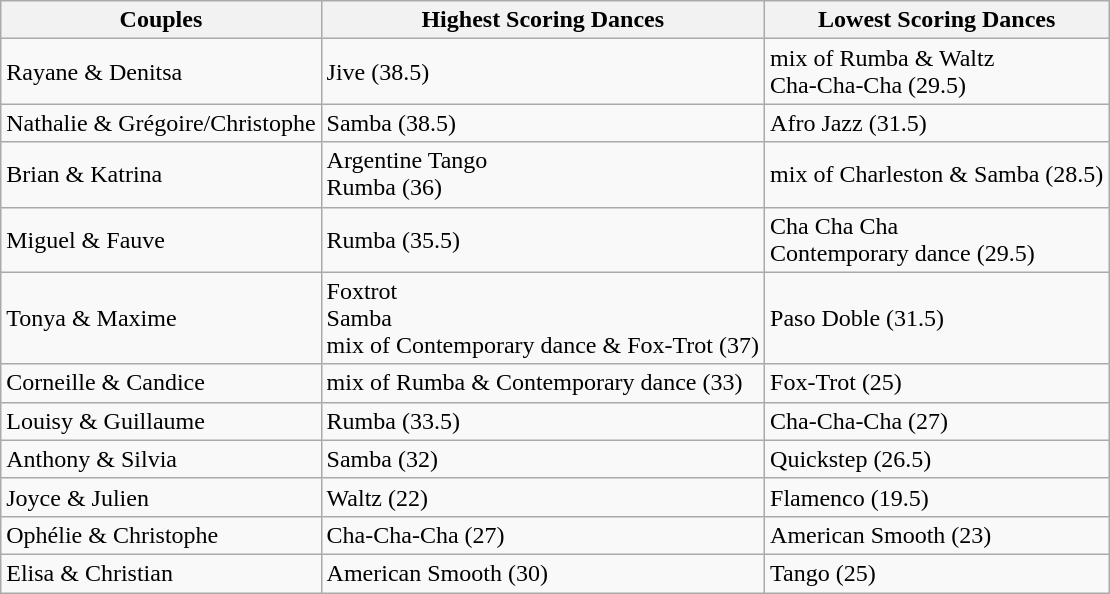<table class="wikitable">
<tr>
<th>Couples</th>
<th>Highest Scoring Dances</th>
<th>Lowest Scoring Dances</th>
</tr>
<tr>
<td>Rayane & Denitsa</td>
<td>Jive (38.5)</td>
<td>mix of Rumba & Waltz<br>Cha-Cha-Cha (29.5)</td>
</tr>
<tr>
<td>Nathalie & Grégoire/Christophe</td>
<td>Samba (38.5)</td>
<td>Afro Jazz (31.5)</td>
</tr>
<tr>
<td>Brian & Katrina</td>
<td>Argentine Tango<br>Rumba (36)</td>
<td>mix of Charleston & Samba (28.5)</td>
</tr>
<tr>
<td>Miguel & Fauve</td>
<td>Rumba (35.5)</td>
<td>Cha Cha Cha<br>Contemporary dance (29.5)</td>
</tr>
<tr>
<td>Tonya & Maxime</td>
<td>Foxtrot<br>Samba<br>mix of Contemporary dance & Fox-Trot (37)</td>
<td>Paso Doble (31.5)</td>
</tr>
<tr>
<td>Corneille & Candice</td>
<td>mix of Rumba & Contemporary dance (33)</td>
<td>Fox-Trot (25)</td>
</tr>
<tr>
<td>Louisy & Guillaume</td>
<td>Rumba (33.5)</td>
<td>Cha-Cha-Cha (27)</td>
</tr>
<tr>
<td>Anthony & Silvia</td>
<td>Samba (32)</td>
<td>Quickstep (26.5)</td>
</tr>
<tr>
<td>Joyce & Julien</td>
<td>Waltz (22)</td>
<td>Flamenco (19.5)</td>
</tr>
<tr>
<td>Ophélie & Christophe</td>
<td>Cha-Cha-Cha (27)</td>
<td>American Smooth (23)</td>
</tr>
<tr>
<td>Elisa & Christian</td>
<td>American Smooth (30)</td>
<td>Tango (25)</td>
</tr>
</table>
